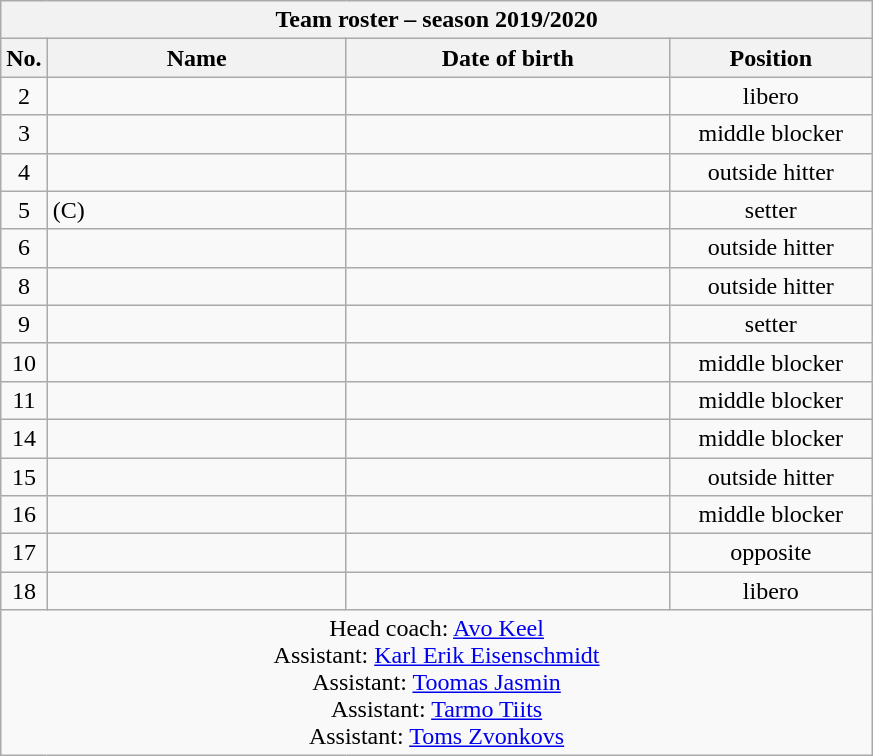<table class="wikitable collapsible collapsed sortable" style="font-size:100%; text-align:center;">
<tr>
<th colspan=6>Team roster – season 2019/2020</th>
</tr>
<tr>
<th>No.</th>
<th style="width:12em">Name</th>
<th style="width:13em">Date of birth</th>
<th style="width:8em">Position</th>
</tr>
<tr>
<td>2</td>
<td align=left> </td>
<td align=right></td>
<td>libero</td>
</tr>
<tr>
<td>3</td>
<td align=left> </td>
<td align=right></td>
<td>middle blocker</td>
</tr>
<tr>
<td>4</td>
<td align=left> </td>
<td align=right></td>
<td>outside hitter</td>
</tr>
<tr>
<td>5</td>
<td align=left>  (C)</td>
<td align=right></td>
<td>setter</td>
</tr>
<tr>
<td>6</td>
<td align=left> </td>
<td align=right></td>
<td>outside hitter</td>
</tr>
<tr>
<td>8</td>
<td align=left> </td>
<td align=right></td>
<td>outside hitter</td>
</tr>
<tr>
<td>9</td>
<td align=left> </td>
<td align=right></td>
<td>setter</td>
</tr>
<tr>
<td>10</td>
<td align=left> </td>
<td align=right></td>
<td>middle blocker</td>
</tr>
<tr>
<td>11</td>
<td align=left> </td>
<td align=right></td>
<td>middle blocker</td>
</tr>
<tr>
<td>14</td>
<td align=left> </td>
<td align=right></td>
<td>middle blocker</td>
</tr>
<tr>
<td>15</td>
<td align=left> </td>
<td align=right></td>
<td>outside hitter</td>
</tr>
<tr>
<td>16</td>
<td align=left> </td>
<td align=right></td>
<td>middle blocker</td>
</tr>
<tr>
<td>17</td>
<td align=left> </td>
<td align=right></td>
<td>opposite</td>
</tr>
<tr>
<td>18</td>
<td align=left> </td>
<td align=right></td>
<td>libero</td>
</tr>
<tr>
<td colspan=4>Head coach:   <a href='#'>Avo Keel</a><br>Assistant:  <a href='#'>Karl Erik Eisenschmidt</a><br>Assistant:  <a href='#'>Toomas Jasmin</a><br>Assistant:  <a href='#'>Tarmo Tiits</a><br>Assistant:  <a href='#'>Toms Zvonkovs</a><br></td>
</tr>
</table>
